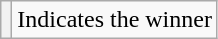<table class="wikitable">
<tr>
<th scope="row" style="text-align:center;" style="background:#FAEB86; height:20px; width:20px"></th>
<td>Indicates the winner</td>
</tr>
</table>
